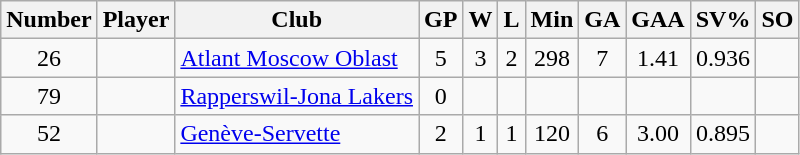<table class="wikitable sortable" style="text-align:center; padding:4px; border-spacing=0;">
<tr>
<th>Number</th>
<th>Player</th>
<th>Club</th>
<th>GP</th>
<th>W</th>
<th>L</th>
<th>Min</th>
<th>GA</th>
<th>GAA</th>
<th>SV%</th>
<th>SO</th>
</tr>
<tr>
<td>26</td>
<td align=left></td>
<td align=left><a href='#'>Atlant Moscow Oblast</a></td>
<td>5</td>
<td>3</td>
<td>2</td>
<td>298</td>
<td>7</td>
<td>1.41</td>
<td>0.936</td>
<td></td>
</tr>
<tr>
<td>79</td>
<td align=left></td>
<td align=left><a href='#'>Rapperswil-Jona Lakers</a></td>
<td>0</td>
<td></td>
<td></td>
<td></td>
<td></td>
<td></td>
<td></td>
<td></td>
</tr>
<tr>
<td>52</td>
<td align=left></td>
<td align=left><a href='#'>Genève-Servette</a></td>
<td>2</td>
<td>1</td>
<td>1</td>
<td>120</td>
<td>6</td>
<td>3.00</td>
<td>0.895</td>
<td></td>
</tr>
</table>
